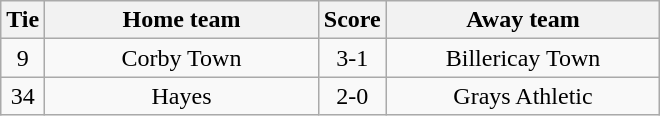<table class="wikitable" style="text-align:center;">
<tr>
<th width=20>Tie</th>
<th width=175>Home team</th>
<th width=20>Score</th>
<th width=175>Away team</th>
</tr>
<tr>
<td>9</td>
<td>Corby Town</td>
<td>3-1</td>
<td>Billericay Town</td>
</tr>
<tr>
<td>34</td>
<td>Hayes</td>
<td>2-0</td>
<td>Grays Athletic</td>
</tr>
</table>
